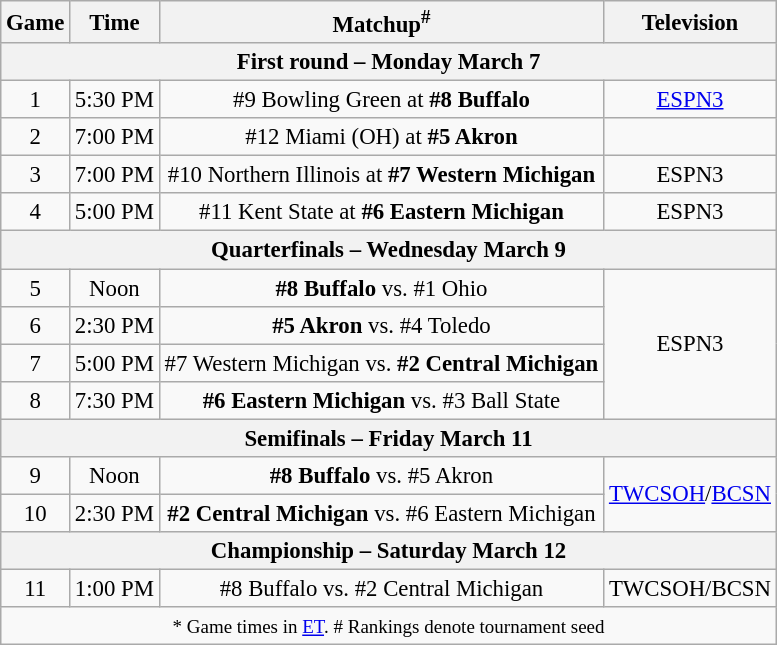<table class="wikitable" style="font-size: 95%;text-align:center">
<tr>
<th>Game</th>
<th>Time</th>
<th>Matchup<sup>#</sup></th>
<th>Television</th>
</tr>
<tr>
<th colspan=4>First round – Monday March 7</th>
</tr>
<tr>
<td>1</td>
<td>5:30 PM</td>
<td>#9 Bowling Green at <strong>#8 Buffalo</strong></td>
<td><a href='#'>ESPN3</a></td>
</tr>
<tr>
<td>2</td>
<td>7:00 PM</td>
<td>#12 Miami (OH) at <strong>#5 Akron</strong></td>
<td></td>
</tr>
<tr>
<td>3</td>
<td>7:00 PM</td>
<td>#10 Northern Illinois at <strong>#7 Western Michigan</strong></td>
<td>ESPN3</td>
</tr>
<tr>
<td>4</td>
<td>5:00 PM</td>
<td>#11 Kent State at <strong>#6 Eastern Michigan</strong></td>
<td>ESPN3</td>
</tr>
<tr>
<th colspan=4>Quarterfinals – Wednesday March 9</th>
</tr>
<tr>
<td>5</td>
<td>Noon</td>
<td><strong>#8 Buffalo</strong> vs. #1 Ohio</td>
<td rowspan=4>ESPN3</td>
</tr>
<tr>
<td>6</td>
<td>2:30 PM</td>
<td><strong>#5 Akron</strong> vs. #4 Toledo</td>
</tr>
<tr>
<td>7</td>
<td>5:00 PM</td>
<td>#7 Western Michigan vs. <strong>#2 Central Michigan</strong></td>
</tr>
<tr>
<td>8</td>
<td>7:30 PM</td>
<td><strong>#6 Eastern Michigan</strong> vs. #3 Ball State</td>
</tr>
<tr>
<th colspan=4>Semifinals – Friday March 11</th>
</tr>
<tr>
<td>9</td>
<td>Noon</td>
<td><strong>#8 Buffalo</strong> vs. #5 Akron</td>
<td rowspan=2><a href='#'>TWCSOH</a>/<a href='#'>BCSN</a></td>
</tr>
<tr>
<td>10</td>
<td>2:30 PM</td>
<td><strong>#2 Central Michigan</strong> vs. #6 Eastern Michigan</td>
</tr>
<tr>
<th colspan=4>Championship – Saturday March 12</th>
</tr>
<tr>
<td>11</td>
<td>1:00 PM</td>
<td>#8 Buffalo vs. #2 Central Michigan</td>
<td>TWCSOH/BCSN</td>
</tr>
<tr>
<td colspan=4><small>* Game times in <a href='#'>ET</a>. # Rankings denote tournament seed</small></td>
</tr>
</table>
